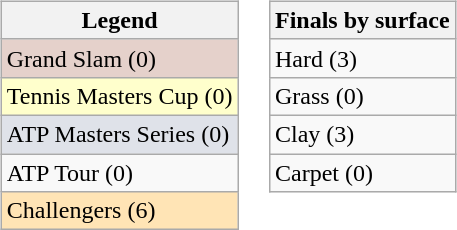<table>
<tr valign=top>
<td><br><table class=wikitable>
<tr>
<th>Legend</th>
</tr>
<tr bgcolor=e5d1cb>
<td>Grand Slam (0)</td>
</tr>
<tr bgcolor=ffffcc>
<td>Tennis Masters Cup (0)</td>
</tr>
<tr bgcolor=dfe2e9>
<td>ATP Masters Series (0)</td>
</tr>
<tr>
<td>ATP Tour (0)</td>
</tr>
<tr bgcolor=moccasin>
<td>Challengers (6)</td>
</tr>
</table>
</td>
<td><br><table class=wikitable>
<tr>
<th>Finals by surface</th>
</tr>
<tr>
<td>Hard (3)</td>
</tr>
<tr>
<td>Grass (0)</td>
</tr>
<tr>
<td>Clay (3)</td>
</tr>
<tr>
<td>Carpet (0)</td>
</tr>
</table>
</td>
</tr>
</table>
